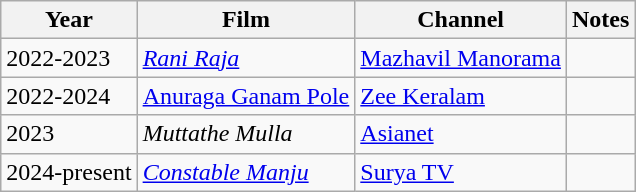<table class="wikitable sortable">
<tr>
<th>Year</th>
<th>Film</th>
<th>Channel</th>
<th>Notes</th>
</tr>
<tr>
<td>2022-2023</td>
<td><em><a href='#'>Rani Raja</a></em></td>
<td><a href='#'>Mazhavil Manorama</a></td>
<td></td>
</tr>
<tr>
<td>2022-2024</td>
<td><a href='#'>Anuraga Ganam Pole</a></td>
<td><a href='#'>Zee Keralam</a></td>
<td></td>
</tr>
<tr>
<td>2023</td>
<td><em>Muttathe Mulla</em></td>
<td><a href='#'>Asianet</a></td>
<td></td>
</tr>
<tr>
<td>2024-present</td>
<td><em><a href='#'>Constable Manju</a></em></td>
<td><a href='#'>Surya TV</a></td>
<td></td>
</tr>
</table>
